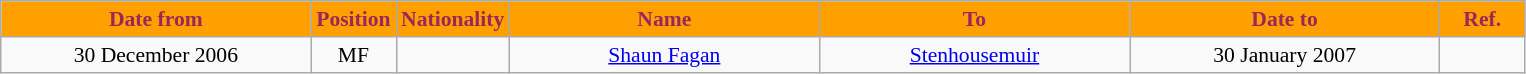<table class="wikitable"  style="text-align:center; font-size:90%; ">
<tr>
<th style="background:#ffa000; color:#98285c; width:200px;">Date from</th>
<th style="background:#ffa000; color:#98285c; width:50px;">Position</th>
<th style="background:#ffa000; color:#98285c; width:50px;">Nationality</th>
<th style="background:#ffa000; color:#98285c; width:200px;">Name</th>
<th style="background:#ffa000; color:#98285c; width:200px;">To</th>
<th style="background:#ffa000; color:#98285c; width:200px;">Date to</th>
<th style="background:#ffa000; color:#98285c; width:50px;">Ref.</th>
</tr>
<tr>
<td>30 December 2006</td>
<td>MF</td>
<td></td>
<td><a href='#'>Shaun Fagan</a></td>
<td><a href='#'>Stenhousemuir</a></td>
<td>30 January 2007</td>
<td></td>
</tr>
</table>
